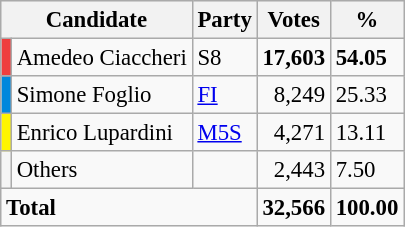<table class="wikitable" style="font-size:95%">
<tr style="background:#efefef;">
<th colspan=2>Candidate</th>
<th>Party</th>
<th>Votes</th>
<th>%</th>
</tr>
<tr>
<td bgcolor="#EF3E3E"></td>
<td>Amedeo Ciaccheri</td>
<td>S8</td>
<td align=right><strong>17,603</strong></td>
<td><strong>54.05</strong></td>
</tr>
<tr>
<td bgcolor="#0087DC"></td>
<td>Simone Foglio</td>
<td><a href='#'>FI</a></td>
<td align=right>8,249</td>
<td>25.33</td>
</tr>
<tr>
<td bgcolor="#FFF500"></td>
<td>Enrico Lupardini</td>
<td><a href='#'>M5S</a></td>
<td align=right>4,271</td>
<td>13.11</td>
</tr>
<tr>
<td bgcolor="#F5F5F5"></td>
<td>Others</td>
<td></td>
<td align=right>2,443</td>
<td>7.50</td>
</tr>
<tr>
<td align="left" colspan=3><strong>Total</strong></td>
<td align="right"><strong>32,566</strong></td>
<td align="right"><strong>100.00</strong></td>
</tr>
</table>
